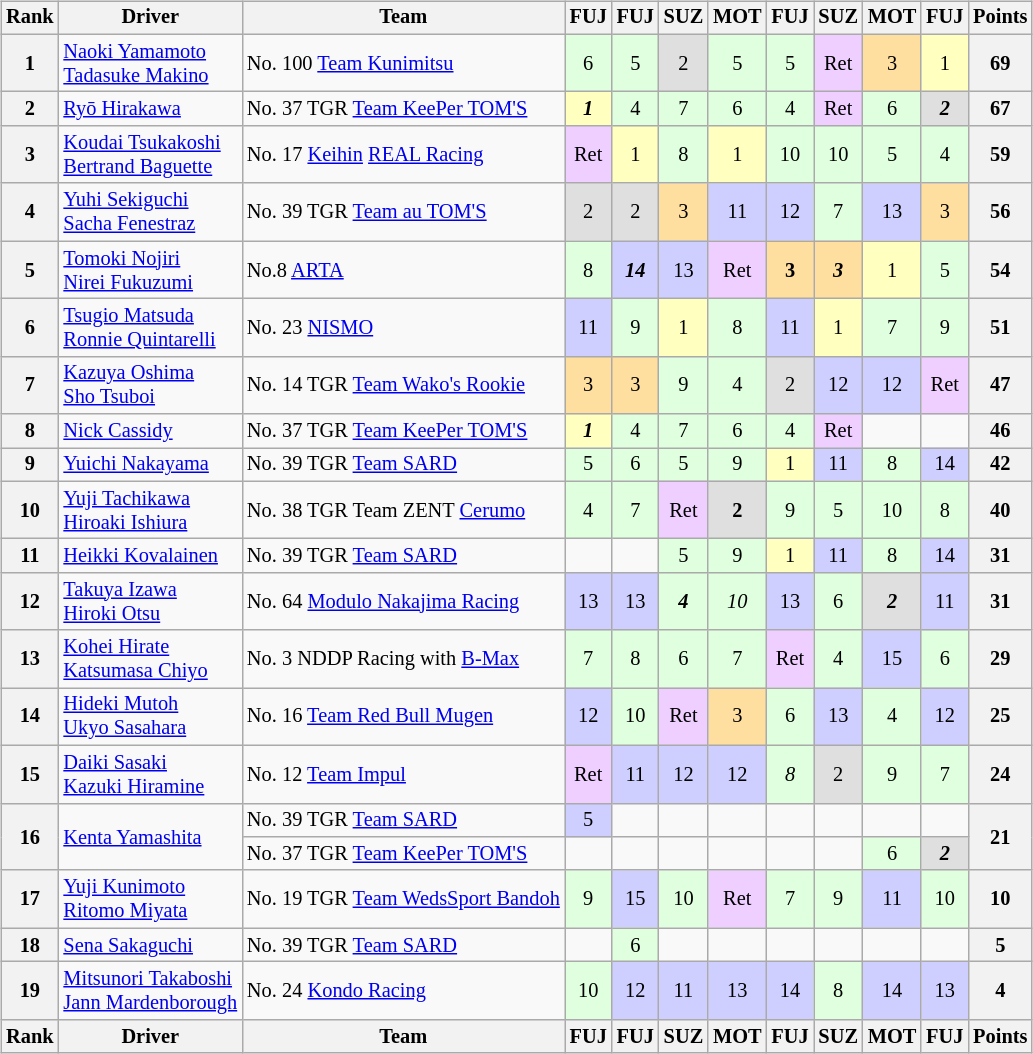<table>
<tr>
<td><br><table class="wikitable" style="font-size:85%; text-align:center">
<tr>
<th>Rank</th>
<th>Driver</th>
<th>Team</th>
<th>FUJ<br></th>
<th>FUJ<br></th>
<th>SUZ<br></th>
<th>MOT<br></th>
<th>FUJ<br></th>
<th>SUZ<br></th>
<th>MOT<br></th>
<th>FUJ<br></th>
<th>Points</th>
</tr>
<tr>
<th>1</th>
<td align="left"> <a href='#'>Naoki Yamamoto</a><br> <a href='#'>Tadasuke Makino</a></td>
<td align="left"> No. 100 <a href='#'>Team Kunimitsu</a></td>
<td style="background:#dfffdf;">6</td>
<td style="background:#dfffdf;">5</td>
<td style="background:#dfdfdf;">2</td>
<td style="background:#dfffdf;">5</td>
<td style="background:#dfffdf;">5</td>
<td style="background:#efcfff;">Ret</td>
<td style="background:#ffdf9f;">3</td>
<td style="background:#ffffbf;">1</td>
<th>69</th>
</tr>
<tr>
<th>2</th>
<td align="left"> <a href='#'>Ryō Hirakawa</a></td>
<td align="left"> No. 37 TGR <a href='#'>Team KeePer TOM'S</a></td>
<td style="background:#ffffbf;"><strong><em>1</em></strong></td>
<td style="background:#dfffdf;">4</td>
<td style="background:#dfffdf;">7</td>
<td style="background:#dfffdf;">6</td>
<td style="background:#dfffdf;">4</td>
<td style="background:#efcfff;">Ret</td>
<td style="background:#dfffdf;">6</td>
<td style="background:#dfdfdf;"><strong><em>2</em></strong></td>
<th>67</th>
</tr>
<tr>
<th>3</th>
<td align="left"> <a href='#'>Koudai Tsukakoshi</a><br> <a href='#'>Bertrand Baguette</a></td>
<td align="left"> No. 17 <a href='#'>Keihin</a> <a href='#'>REAL Racing</a></td>
<td style="background:#efcfff;">Ret</td>
<td style="background:#ffffbf;">1</td>
<td style="background:#dfffdf;">8</td>
<td style="background:#ffffbf;">1</td>
<td style="background:#dfffdf;">10</td>
<td style="background:#dfffdf;">10</td>
<td style="background:#dfffdf;">5</td>
<td style="background:#dfffdf;">4</td>
<th>59</th>
</tr>
<tr>
<th>4</th>
<td align="left"> <a href='#'>Yuhi Sekiguchi</a><br> <a href='#'>Sacha Fenestraz</a></td>
<td align="left"> No. 39 TGR <a href='#'>Team au TOM'S</a></td>
<td style="background:#dfdfdf;">2</td>
<td style="background:#dfdfdf;">2</td>
<td style="background:#ffdf9f;">3</td>
<td style="background:#cfcfff;">11</td>
<td style="background:#cfcfff;">12</td>
<td style="background:#dfffdf;">7</td>
<td style="background:#cfcfff;">13</td>
<td style="background:#ffdf9f;">3</td>
<th>56</th>
</tr>
<tr>
<th>5</th>
<td align="left"> <a href='#'>Tomoki Nojiri</a><br> <a href='#'>Nirei Fukuzumi</a></td>
<td align="left"> No.8  <a href='#'>ARTA</a></td>
<td style="background:#dfffdf;">8</td>
<td style="background:#cfcfff;"><strong><em>14</em></strong></td>
<td style="background:#cfcfff;">13</td>
<td style="background:#efcfff;">Ret</td>
<td style="background:#ffdf9f;"><strong>3</strong></td>
<td style="background:#ffdf9f;"><strong><em>3</em></strong></td>
<td style="background:#ffffbf;">1</td>
<td style="background:#dfffdf;">5</td>
<th>54</th>
</tr>
<tr>
<th>6</th>
<td align="left"> <a href='#'>Tsugio Matsuda</a><br> <a href='#'>Ronnie Quintarelli</a></td>
<td align="left"> No. 23 <a href='#'>NISMO</a></td>
<td style="background:#cfcfff;">11</td>
<td style="background:#dfffdf;">9</td>
<td style="background:#ffffbf;">1</td>
<td style="background:#dfffdf;">8</td>
<td style="background:#cfcfff;">11</td>
<td style="background:#ffffbf;">1</td>
<td style="background:#dfffdf;">7</td>
<td style="background:#dfffdf;">9</td>
<th>51</th>
</tr>
<tr>
<th>7</th>
<td align="left"> <a href='#'>Kazuya Oshima</a><br> <a href='#'>Sho Tsuboi</a></td>
<td align="left"> No. 14 TGR <a href='#'>Team Wako's Rookie</a></td>
<td style="background:#ffdf9f;">3</td>
<td style="background:#ffdf9f;">3</td>
<td style="background:#dfffdf;">9</td>
<td style="background:#dfffdf;">4</td>
<td style="background:#dfdfdf;">2</td>
<td style="background:#cfcfff;">12</td>
<td style="background:#cfcfff;">12</td>
<td style="background:#efcfff;">Ret</td>
<th>47</th>
</tr>
<tr>
<th>8</th>
<td align="left"> <a href='#'>Nick Cassidy</a></td>
<td align="left"> No. 37 TGR <a href='#'>Team KeePer TOM'S</a></td>
<td style="background:#ffffbf;"><strong><em>1</em></strong></td>
<td style="background:#dfffdf;">4</td>
<td style="background:#dfffdf;">7</td>
<td style="background:#dfffdf;">6</td>
<td style="background:#dfffdf;">4</td>
<td style="background:#efcfff;">Ret</td>
<td style="background:#;"></td>
<td style="background:#;"></td>
<th>46</th>
</tr>
<tr>
<th>9</th>
<td align="left"> <a href='#'>Yuichi Nakayama</a></td>
<td align="left"> No. 39 TGR <a href='#'>Team SARD</a></td>
<td style="background:#dfffdf;">5</td>
<td style="background:#dfffdf;">6</td>
<td style="background:#dfffdf;">5</td>
<td style="background:#dfffdf;">9</td>
<td style="background:#ffffbf;">1</td>
<td style="background:#cfcfff;">11</td>
<td style="background:#dfffdf;">8</td>
<td style="background:#cfcfff;">14</td>
<th>42</th>
</tr>
<tr>
<th>10</th>
<td align="left"> <a href='#'>Yuji Tachikawa</a><br> <a href='#'>Hiroaki Ishiura</a></td>
<td align="left"> No. 38 TGR Team ZENT <a href='#'>Cerumo</a></td>
<td style="background:#dfffdf;">4</td>
<td style="background:#dfffdf;">7</td>
<td style="background:#efcfff;">Ret</td>
<td style="background:#dfdfdf;"><strong>2</strong></td>
<td style="background:#dfffdf;">9</td>
<td style="background:#dfffdf;">5</td>
<td style="background:#dfffdf;">10</td>
<td style="background:#dfffdf;">8</td>
<th>40</th>
</tr>
<tr>
<th>11</th>
<td align="left"> <a href='#'>Heikki Kovalainen</a></td>
<td align="left"> No. 39 TGR <a href='#'>Team SARD</a></td>
<td style="background:#;"></td>
<td style="background:#;"></td>
<td style="background:#dfffdf;">5</td>
<td style="background:#dfffdf;">9</td>
<td style="background:#ffffbf;">1</td>
<td style="background:#cfcfff;">11</td>
<td style="background:#dfffdf;">8</td>
<td style="background:#cfcfff;">14</td>
<th>31</th>
</tr>
<tr>
<th>12</th>
<td align="left"> <a href='#'>Takuya Izawa</a><br> <a href='#'>Hiroki Otsu</a></td>
<td align="left"> No. 64 <a href='#'>Modulo Nakajima Racing</a></td>
<td style="background:#cfcfff;">13</td>
<td style="background:#cfcfff;">13</td>
<td style="background:#dfffdf;"><strong><em>4</em></strong></td>
<td style="background:#dfffdf;"><em>10</em></td>
<td style="background:#cfcfff;">13</td>
<td style="background:#dfffdf;">6</td>
<td style="background:#dfdfdf;"><strong><em>2</em></strong></td>
<td style="background:#cfcfff;">11</td>
<th>31</th>
</tr>
<tr>
<th>13</th>
<td align="left"> <a href='#'>Kohei Hirate</a><br> <a href='#'>Katsumasa Chiyo</a></td>
<td align="left"> No. 3 NDDP Racing with <a href='#'>B-Max</a></td>
<td style="background:#dfffdf;">7</td>
<td style="background:#dfffdf;">8</td>
<td style="background:#dfffdf;">6</td>
<td style="background:#dfffdf;">7</td>
<td style="background:#efcfff;">Ret</td>
<td style="background:#dfffdf;">4</td>
<td style="background:#cfcfff;">15</td>
<td style="background:#dfffdf;">6</td>
<th>29</th>
</tr>
<tr>
<th>14</th>
<td align="left"> <a href='#'>Hideki Mutoh</a><br> <a href='#'>Ukyo Sasahara</a></td>
<td align="left"> No. 16 <a href='#'>Team Red Bull Mugen</a></td>
<td style="background:#cfcfff;">12</td>
<td style="background:#dfffdf;">10</td>
<td style="background:#efcfff;">Ret</td>
<td style="background:#ffdf9f;">3</td>
<td style="background:#dfffdf;">6</td>
<td style="background:#cfcfff;">13</td>
<td style="background:#dfffdf;">4</td>
<td style="background:#cfcfff;">12</td>
<th>25</th>
</tr>
<tr>
<th>15</th>
<td align="left"> <a href='#'>Daiki Sasaki</a><br> <a href='#'>Kazuki Hiramine</a></td>
<td align="left"> No. 12 <a href='#'>Team Impul</a></td>
<td style="background:#efcfff;">Ret</td>
<td style="background:#cfcfff;">11</td>
<td style="background:#cfcfff;">12</td>
<td style="background:#cfcfff;">12</td>
<td style="background:#dfffdf;"><em>8</em></td>
<td style="background:#dfdfdf;">2</td>
<td style="background:#dfffdf;">9</td>
<td style="background:#dfffdf;">7</td>
<th>24</th>
</tr>
<tr>
<th rowspan=2>16</th>
<td align="left" rowspan=2> <a href='#'>Kenta Yamashita</a></td>
<td align="left"> No. 39 TGR <a href='#'>Team SARD</a></td>
<td style="background:#cfcfff;">5</td>
<td style="background:#;"></td>
<td style="background:#;"></td>
<td style="background:#;"></td>
<td style="background:#;"></td>
<td style="background:#;"></td>
<td style="background:#;"></td>
<td style="background:#;"></td>
<th rowspan=2>21</th>
</tr>
<tr>
<td align="left"> No. 37 TGR <a href='#'>Team KeePer TOM'S</a></td>
<td style="background:#;"></td>
<td style="background:#;"></td>
<td style="background:#;"></td>
<td style="background:#;"></td>
<td style="background:#;"></td>
<td style="background:#;"></td>
<td style="background:#dfffdf;">6</td>
<td style="background:#dfdfdf;"><strong><em>2</em></strong></td>
</tr>
<tr>
<th>17</th>
<td align="left"> <a href='#'>Yuji Kunimoto</a><br> <a href='#'>Ritomo Miyata</a></td>
<td align="left"> No. 19 TGR <a href='#'>Team WedsSport Bandoh</a></td>
<td style="background:#dfffdf;">9</td>
<td style="background:#cfcfff;">15</td>
<td style="background:#dfffdf;">10</td>
<td style="background:#efcfff;">Ret</td>
<td style="background:#dfffdf;">7</td>
<td style="background:#dfffdf;">9</td>
<td style="background:#cfcfff;">11</td>
<td style="background:#dfffdf;">10</td>
<th>10</th>
</tr>
<tr>
<th>18</th>
<td align="left"> <a href='#'>Sena Sakaguchi</a></td>
<td align="left"> No. 39 TGR <a href='#'>Team SARD</a></td>
<td style="background:#;"></td>
<td style="background:#dfffdf;">6</td>
<td style="background:#;"></td>
<td style="background:#;"></td>
<td style="background:#;"></td>
<td style="background:#;"></td>
<td style="background:#;"></td>
<td style="background:#;"></td>
<th>5</th>
</tr>
<tr>
<th>19</th>
<td align="left"> <a href='#'>Mitsunori Takaboshi</a><br> <a href='#'>Jann Mardenborough</a></td>
<td align="left"> No. 24 <a href='#'>Kondo Racing</a></td>
<td style="background:#dfffdf;">10</td>
<td style="background:#cfcfff;">12</td>
<td style="background:#cfcfff;">11</td>
<td style="background:#cfcfff;">13</td>
<td style="background:#cfcfff;">14</td>
<td style="background:#dfffdf;">8</td>
<td style="background:#cfcfff;">14</td>
<td style="background:#cfcfff;">13</td>
<th>4</th>
</tr>
<tr>
<th>Rank</th>
<th>Driver</th>
<th>Team</th>
<th>FUJ<br></th>
<th>FUJ<br></th>
<th>SUZ<br></th>
<th>MOT<br></th>
<th>FUJ<br></th>
<th>SUZ<br></th>
<th>MOT<br></th>
<th>FUJ<br></th>
<th>Points</th>
</tr>
</table>
</td>
<td valign="top"><br></td>
</tr>
</table>
